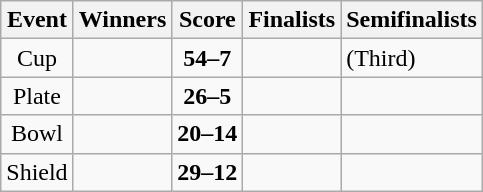<table class="wikitable" style="text-align: center">
<tr>
<th>Event</th>
<th>Winners</th>
<th>Score</th>
<th>Finalists</th>
<th>Semifinalists</th>
</tr>
<tr>
<td>Cup</td>
<td align=left><strong></strong></td>
<td><strong>54–7</strong></td>
<td align=left></td>
<td align=left> (Third)<br></td>
</tr>
<tr>
<td>Plate</td>
<td align=left><strong></strong></td>
<td><strong>26–5</strong></td>
<td align=left></td>
<td align=left><br></td>
</tr>
<tr>
<td>Bowl</td>
<td align=left><strong></strong></td>
<td><strong>20–14</strong></td>
<td align=left></td>
<td align=left><br></td>
</tr>
<tr>
<td>Shield</td>
<td align=left><strong></strong></td>
<td><strong>29–12</strong></td>
<td align=left></td>
<td align=left><br></td>
</tr>
</table>
